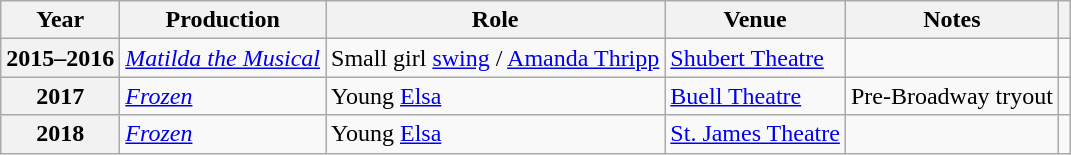<table class="wikitable plainrowheaders sortable">
<tr>
<th scope="col">Year</th>
<th scope="col">Production</th>
<th scope="col">Role</th>
<th scope="col">Venue</th>
<th scope="col" class="unsortable">Notes</th>
<th scope="col" class="unsortable"></th>
</tr>
<tr>
<th scope="row">2015–2016</th>
<td><em><a href='#'>Matilda the Musical</a></em></td>
<td>Small girl <a href='#'>swing</a> / <a href='#'>Amanda Thripp</a></td>
<td><a href='#'>Shubert Theatre</a></td>
<td></td>
<td></td>
</tr>
<tr>
<th scope="row">2017</th>
<td><em><a href='#'>Frozen</a></em></td>
<td>Young <a href='#'>Elsa</a></td>
<td><a href='#'>Buell Theatre</a></td>
<td>Pre-Broadway tryout</td>
<td></td>
</tr>
<tr>
<th scope="row">2018</th>
<td><em><a href='#'>Frozen</a></em></td>
<td>Young <a href='#'>Elsa</a></td>
<td><a href='#'>St. James Theatre</a></td>
<td></td>
<td></td>
</tr>
</table>
